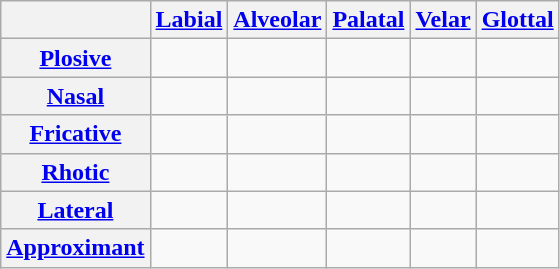<table class="wikitable" style="text-align:center">
<tr>
<th></th>
<th><a href='#'>Labial</a></th>
<th><a href='#'>Alveolar</a></th>
<th><a href='#'>Palatal</a></th>
<th><a href='#'>Velar</a></th>
<th><a href='#'>Glottal</a></th>
</tr>
<tr>
<th><a href='#'>Plosive</a></th>
<td></td>
<td></td>
<td></td>
<td></td>
<td></td>
</tr>
<tr>
<th><a href='#'>Nasal</a></th>
<td width="20px" style="border-right: 0;"></td>
<td width="20px" style="border-right: 0;"></td>
<td></td>
<td width="20px" style="border-right: 0;"></td>
<td></td>
</tr>
<tr>
<th><a href='#'>Fricative</a></th>
<td></td>
<td></td>
<td></td>
<td></td>
<td></td>
</tr>
<tr>
<th><a href='#'>Rhotic</a></th>
<td></td>
<td></td>
<td></td>
<td></td>
<td></td>
</tr>
<tr>
<th><a href='#'>Lateral</a></th>
<td></td>
<td></td>
<td></td>
<td></td>
<td></td>
</tr>
<tr>
<th><a href='#'>Approximant</a></th>
<td></td>
<td></td>
<td></td>
<td></td>
<td></td>
</tr>
</table>
